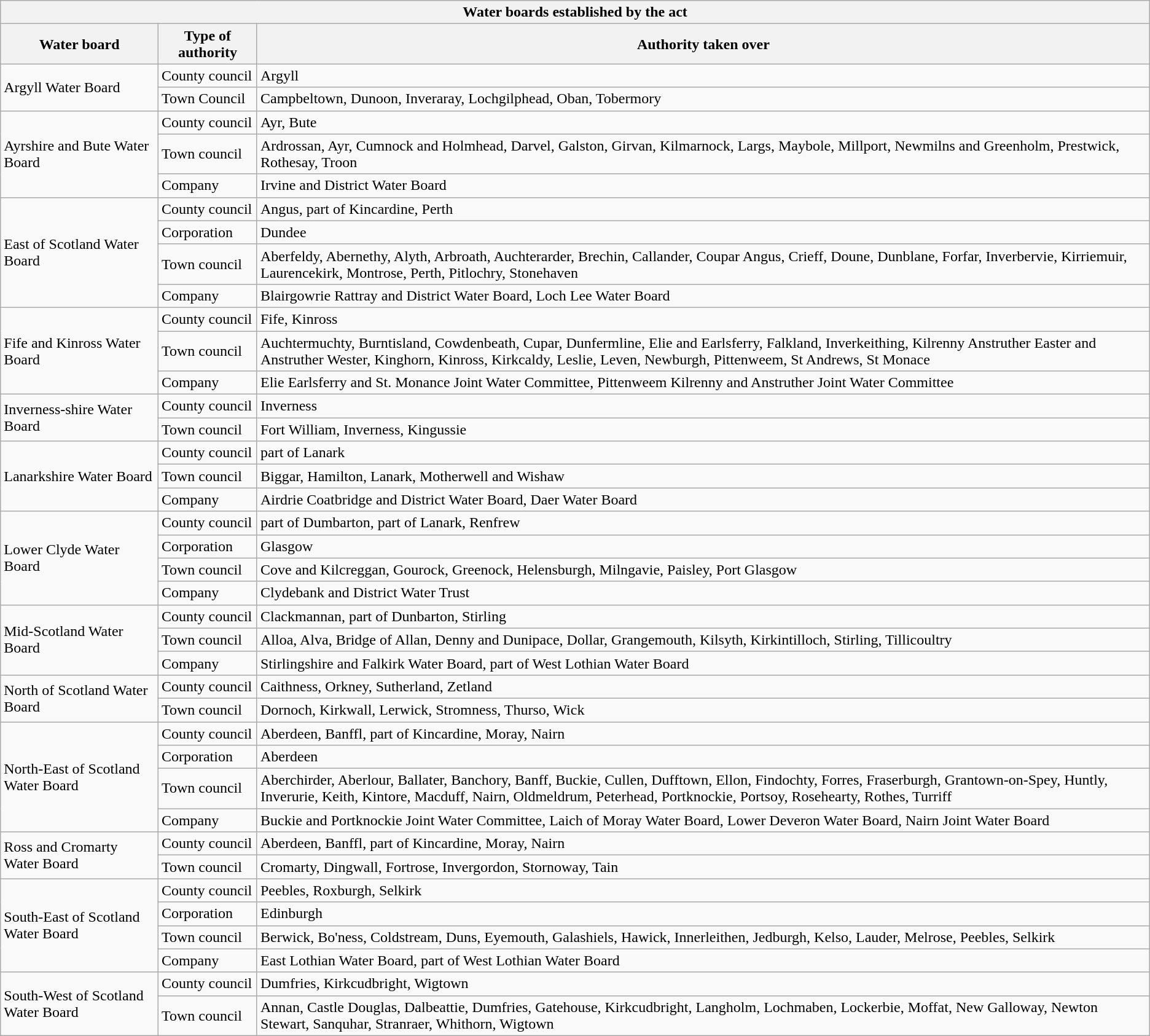<table class="wikitable">
<tr>
<th colspan=3>Water boards established by the act</th>
</tr>
<tr>
<th>Water board</th>
<th>Type of authority</th>
<th>Authority taken over</th>
</tr>
<tr>
<td rowspan=2>Argyll Water Board</td>
<td>County council</td>
<td>Argyll</td>
</tr>
<tr>
<td>Town Council</td>
<td>Campbeltown, Dunoon, Inveraray, Lochgilphead, Oban, Tobermory</td>
</tr>
<tr>
<td rowspan=3>Ayrshire and Bute Water Board</td>
<td>County council</td>
<td>Ayr, Bute</td>
</tr>
<tr>
<td>Town council</td>
<td>Ardrossan, Ayr, Cumnock and Holmhead, Darvel, Galston, Girvan, Kilmarnock, Largs, Maybole, Millport, Newmilns and Greenholm, Prestwick, Rothesay, Troon</td>
</tr>
<tr>
<td>Company</td>
<td>Irvine and District Water Board</td>
</tr>
<tr>
<td rowspan=4>East of Scotland Water Board</td>
<td>County council</td>
<td>Angus, part of Kincardine, Perth</td>
</tr>
<tr>
<td>Corporation</td>
<td>Dundee</td>
</tr>
<tr>
<td>Town council</td>
<td>Aberfeldy, Abernethy, Alyth, Arbroath, Auchterarder, Brechin, Callander, Coupar Angus, Crieff, Doune, Dunblane, Forfar, Inverbervie, Kirriemuir, Laurencekirk, Montrose, Perth, Pitlochry, Stonehaven</td>
</tr>
<tr>
<td>Company</td>
<td>Blairgowrie Rattray and District Water Board, Loch Lee Water Board</td>
</tr>
<tr>
<td rowspan=3>Fife and Kinross Water Board</td>
<td>County council</td>
<td>Fife, Kinross</td>
</tr>
<tr>
<td>Town council</td>
<td>Auchtermuchty, Burntisland, Cowdenbeath, Cupar, Dunfermline, Elie and Earlsferry, Falkland, Inverkeithing, Kilrenny Anstruther Easter and Anstruther Wester, Kinghorn, Kinross, Kirkcaldy, Leslie, Leven, Newburgh, Pittenweem, St Andrews, St Monace</td>
</tr>
<tr>
<td>Company</td>
<td>Elie Earlsferry and St. Monance Joint Water Committee, Pittenweem Kilrenny and Anstruther Joint Water Committee</td>
</tr>
<tr>
<td rowspan=2>Inverness-shire Water Board</td>
<td>County council</td>
<td>Inverness</td>
</tr>
<tr>
<td>Town council</td>
<td>Fort William, Inverness, Kingussie</td>
</tr>
<tr>
<td rowspan=3>Lanarkshire Water Board</td>
<td>County council</td>
<td>part of Lanark</td>
</tr>
<tr>
<td>Town council</td>
<td>Biggar, Hamilton, Lanark, Motherwell and Wishaw</td>
</tr>
<tr>
<td>Company</td>
<td>Airdrie Coatbridge and District Water Board, Daer Water Board</td>
</tr>
<tr>
<td rowspan=4>Lower Clyde Water Board</td>
<td>County council</td>
<td>part of Dumbarton, part of Lanark, Renfrew</td>
</tr>
<tr>
<td>Corporation</td>
<td>Glasgow</td>
</tr>
<tr>
<td>Town council</td>
<td>Cove and Kilcreggan, Gourock, Greenock, Helensburgh, Milngavie, Paisley, Port Glasgow</td>
</tr>
<tr>
<td>Company</td>
<td>Clydebank and District Water Trust</td>
</tr>
<tr>
<td rowspan=3>Mid-Scotland Water Board</td>
<td>County council</td>
<td>Clackmannan, part of Dunbarton, Stirling</td>
</tr>
<tr>
<td>Town council</td>
<td>Alloa, Alva, Bridge of Allan, Denny and Dunipace, Dollar, Grangemouth, Kilsyth, Kirkintilloch, Stirling, Tillicoultry</td>
</tr>
<tr>
<td>Company</td>
<td>Stirlingshire and Falkirk Water Board, part of West Lothian Water Board</td>
</tr>
<tr>
<td rowspan=2>North of Scotland Water Board</td>
<td>County council</td>
<td>Caithness, Orkney, Sutherland, Zetland</td>
</tr>
<tr>
<td>Town council</td>
<td>Dornoch, Kirkwall, Lerwick, Stromness, Thurso, Wick</td>
</tr>
<tr>
<td rowspan=4>North-East of Scotland Water Board</td>
<td>County council</td>
<td>Aberdeen, Banffl, part of Kincardine, Moray, Nairn</td>
</tr>
<tr>
<td>Corporation</td>
<td>Aberdeen</td>
</tr>
<tr>
<td>Town council</td>
<td>Aberchirder, Aberlour, Ballater, Banchory, Banff, Buckie, Cullen, Dufftown, Ellon, Findochty, Forres, Fraserburgh, Grantown-on-Spey, Huntly, Inverurie, Keith, Kintore, Macduff, Nairn, Oldmeldrum, Peterhead, Portknockie, Portsoy, Rosehearty, Rothes, Turriff</td>
</tr>
<tr>
<td>Company</td>
<td>Buckie and Portknockie Joint Water Committee, Laich of Moray Water Board, Lower Deveron Water Board, Nairn Joint Water Board</td>
</tr>
<tr>
<td rowspan=2>Ross and Cromarty Water Board</td>
<td>County council</td>
<td>Aberdeen, Banffl, part of Kincardine, Moray, Nairn</td>
</tr>
<tr>
<td>Town council</td>
<td>Cromarty, Dingwall, Fortrose, Invergordon, Stornoway, Tain</td>
</tr>
<tr>
<td rowspan=4>South-East of Scotland Water Board</td>
<td>County council</td>
<td>Peebles, Roxburgh, Selkirk</td>
</tr>
<tr>
<td>Corporation</td>
<td>Edinburgh</td>
</tr>
<tr>
<td>Town council</td>
<td>Berwick, Bo'ness, Coldstream, Duns, Eyemouth, Galashiels, Hawick, Innerleithen, Jedburgh, Kelso, Lauder, Melrose, Peebles, Selkirk</td>
</tr>
<tr>
<td>Company</td>
<td>East Lothian Water Board, part of West Lothian Water Board</td>
</tr>
<tr>
<td rowspan=2>South-West of Scotland Water Board</td>
<td>County council</td>
<td>Dumfries, Kirkcudbright, Wigtown</td>
</tr>
<tr>
<td>Town council</td>
<td>Annan, Castle Douglas, Dalbeattie, Dumfries, Gatehouse, Kirkcudbright, Langholm, Lochmaben, Lockerbie, Moffat, New Galloway, Newton Stewart, Sanquhar, Stranraer, Whithorn, Wigtown</td>
</tr>
</table>
